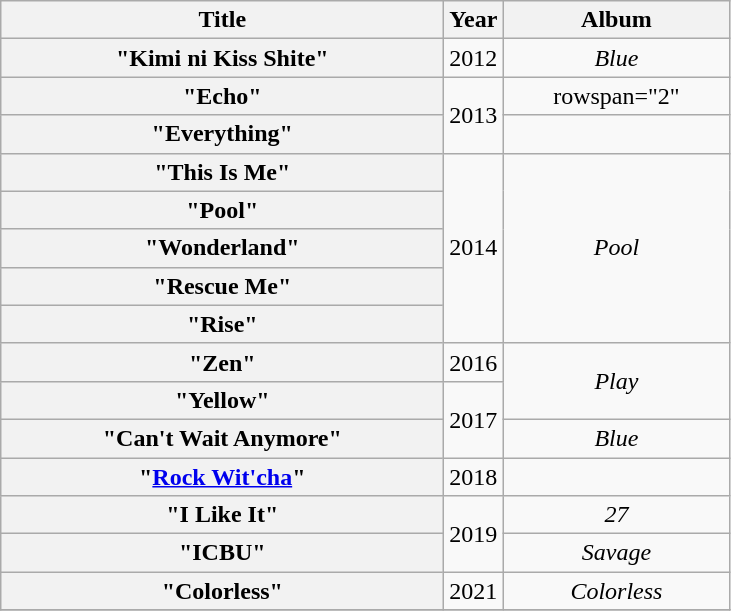<table class="wikitable plainrowheaders" style="text-align:center;">
<tr>
<th scope="col" style="width:18em;">Title</th>
<th scope="col">Year</th>
<th scope="col" style="width:9em;">Album</th>
</tr>
<tr>
<th scope="row">"Kimi ni Kiss Shite"</th>
<td>2012</td>
<td><em>Blue</em></td>
</tr>
<tr>
<th scope="row">"Echo"</th>
<td rowspan="2">2013</td>
<td>rowspan="2" </td>
</tr>
<tr>
<th scope="row">"Everything"</th>
</tr>
<tr>
<th scope="row">"This Is Me"</th>
<td rowspan="5">2014</td>
<td rowspan="5"><em>Pool</em></td>
</tr>
<tr>
<th scope="row">"Pool"</th>
</tr>
<tr>
<th scope="row">"Wonderland"</th>
</tr>
<tr>
<th scope="row">"Rescue Me"</th>
</tr>
<tr>
<th scope="row">"Rise"</th>
</tr>
<tr>
<th scope="row">"Zen"</th>
<td>2016</td>
<td rowspan="2"><em>Play</em></td>
</tr>
<tr>
<th scope="row">"Yellow"</th>
<td rowspan="2">2017</td>
</tr>
<tr>
<th scope="row">"Can't Wait Anymore"</th>
<td><em>Blue</em></td>
</tr>
<tr>
<th scope="row">"<a href='#'>Rock Wit'cha</a>"</th>
<td>2018</td>
<td></td>
</tr>
<tr>
<th scope="row">"I Like It"</th>
<td rowspan="2">2019</td>
<td><em>27</em></td>
</tr>
<tr>
<th scope="row">"ICBU"</th>
<td><em>Savage</em></td>
</tr>
<tr>
<th scope="row">"Colorless"</th>
<td>2021</td>
<td><em>Colorless</em></td>
</tr>
<tr>
</tr>
</table>
